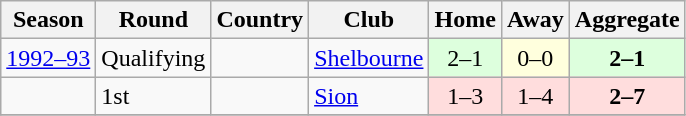<table class="wikitable">
<tr>
<th>Season</th>
<th>Round</th>
<th>Country</th>
<th>Club</th>
<th>Home</th>
<th>Away</th>
<th>Aggregate</th>
</tr>
<tr>
<td><a href='#'>1992–93</a></td>
<td>Qualifying</td>
<td></td>
<td><a href='#'>Shelbourne</a></td>
<td style="text-align:center; background:#dfd;">2–1</td>
<td style="text-align:center; background:#ffd;">0–0</td>
<td style="text-align:center; background:#dfd;"><strong>2–1</strong></td>
</tr>
<tr>
<td></td>
<td>1st</td>
<td></td>
<td><a href='#'>Sion</a></td>
<td style="text-align:center; background:#fdd;">1–3</td>
<td style="text-align:center; background:#fdd;">1–4</td>
<td style="text-align:center; background:#fdd;"><strong>2–7</strong></td>
</tr>
<tr>
</tr>
</table>
